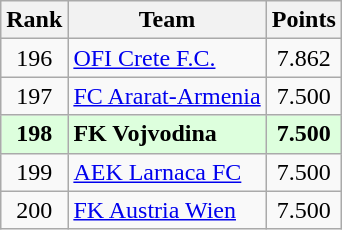<table class="wikitable" style="text-align: center;">
<tr>
<th>Rank</th>
<th>Team</th>
<th>Points</th>
</tr>
<tr>
<td>196</td>
<td align="left"> <a href='#'>OFI Crete F.C.</a></td>
<td>7.862</td>
</tr>
<tr>
<td>197</td>
<td align="left"> <a href='#'>FC Ararat-Armenia</a></td>
<td>7.500</td>
</tr>
<tr bgcolor="#ddffdd" style="font-weight:bold">
<td>198</td>
<td align="left"> FK Vojvodina</td>
<td>7.500</td>
</tr>
<tr>
<td>199</td>
<td align="left"> <a href='#'>AEK Larnaca FC</a></td>
<td>7.500</td>
</tr>
<tr>
<td>200</td>
<td align="left"> <a href='#'>FK Austria Wien</a></td>
<td>7.500</td>
</tr>
</table>
